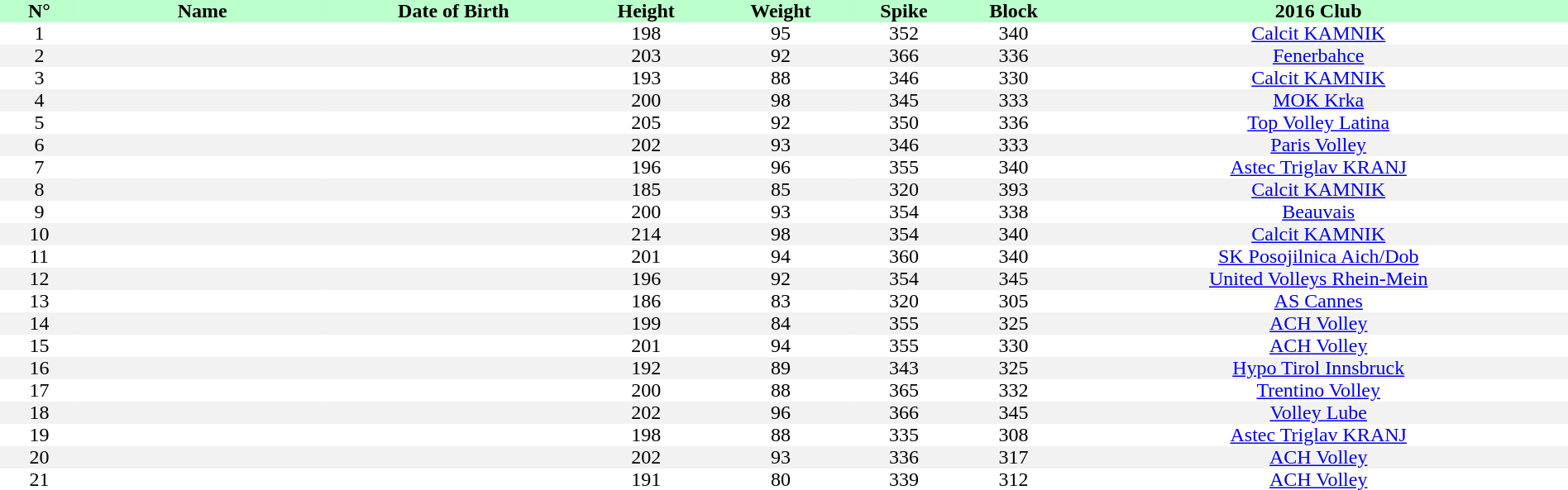<table style="text-align:center; border:none;" cellpadding=0 cellspacing=0 width=100%>
<tr style="background: #bbffcc;">
<th width="5%">N°</th>
<th width=200px>Name</th>
<th>Date of Birth</th>
<th>Height</th>
<th>Weight</th>
<th>Spike</th>
<th>Block</th>
<th>2016 Club</th>
</tr>
<tr>
<td>1</td>
<td></td>
<td></td>
<td>198</td>
<td>95</td>
<td>352</td>
<td>340</td>
<td><a href='#'>Calcit KAMNIK</a></td>
</tr>
<tr bgcolor="#f2f2f2">
<td>2</td>
<td></td>
<td></td>
<td>203</td>
<td>92</td>
<td>366</td>
<td>336</td>
<td><a href='#'>Fenerbahce</a></td>
</tr>
<tr>
<td>3</td>
<td></td>
<td></td>
<td>193</td>
<td>88</td>
<td>346</td>
<td>330</td>
<td><a href='#'>Calcit KAMNIK</a></td>
</tr>
<tr bgcolor="#f2f2f2">
<td>4</td>
<td></td>
<td></td>
<td>200</td>
<td>98</td>
<td>345</td>
<td>333</td>
<td><a href='#'>MOK Krka</a></td>
</tr>
<tr>
<td>5</td>
<td></td>
<td></td>
<td>205</td>
<td>92</td>
<td>350</td>
<td>336</td>
<td><a href='#'>Top Volley Latina</a></td>
</tr>
<tr bgcolor="#f2f2f2">
<td>6</td>
<td></td>
<td></td>
<td>202</td>
<td>93</td>
<td>346</td>
<td>333</td>
<td><a href='#'>Paris Volley</a></td>
</tr>
<tr>
<td>7</td>
<td></td>
<td></td>
<td>196</td>
<td>96</td>
<td>355</td>
<td>340</td>
<td><a href='#'>Astec Triglav KRANJ</a></td>
</tr>
<tr bgcolor="#f2f2f2">
<td>8</td>
<td></td>
<td></td>
<td>185</td>
<td>85</td>
<td>320</td>
<td>393</td>
<td><a href='#'>Calcit KAMNIK</a></td>
</tr>
<tr>
<td>9</td>
<td></td>
<td></td>
<td>200</td>
<td>93</td>
<td>354</td>
<td>338</td>
<td><a href='#'>Beauvais</a></td>
</tr>
<tr bgcolor="#f2f2f2">
<td>10</td>
<td></td>
<td></td>
<td>214</td>
<td>98</td>
<td>354</td>
<td>340</td>
<td><a href='#'>Calcit KAMNIK</a></td>
</tr>
<tr>
<td>11</td>
<td></td>
<td></td>
<td>201</td>
<td>94</td>
<td>360</td>
<td>340</td>
<td><a href='#'>SK Posojilnica Aich/Dob</a></td>
</tr>
<tr bgcolor="#f2f2f2">
<td>12</td>
<td></td>
<td></td>
<td>196</td>
<td>92</td>
<td>354</td>
<td>345</td>
<td><a href='#'>United Volleys Rhein-Mein</a></td>
</tr>
<tr>
<td>13</td>
<td></td>
<td></td>
<td>186</td>
<td>83</td>
<td>320</td>
<td>305</td>
<td><a href='#'>AS Cannes</a></td>
</tr>
<tr bgcolor="#f2f2f2">
<td>14</td>
<td></td>
<td></td>
<td>199</td>
<td>84</td>
<td>355</td>
<td>325</td>
<td><a href='#'>ACH Volley</a></td>
</tr>
<tr>
<td>15</td>
<td></td>
<td></td>
<td>201</td>
<td>94</td>
<td>355</td>
<td>330</td>
<td><a href='#'>ACH Volley</a></td>
</tr>
<tr bgcolor="#f2f2f2">
<td>16</td>
<td></td>
<td></td>
<td>192</td>
<td>89</td>
<td>343</td>
<td>325</td>
<td><a href='#'>Hypo Tirol Innsbruck</a></td>
</tr>
<tr>
<td>17</td>
<td></td>
<td></td>
<td>200</td>
<td>88</td>
<td>365</td>
<td>332</td>
<td><a href='#'>Trentino Volley</a></td>
</tr>
<tr bgcolor="#f2f2f2">
<td>18</td>
<td></td>
<td></td>
<td>202</td>
<td>96</td>
<td>366</td>
<td>345</td>
<td><a href='#'>Volley Lube</a></td>
</tr>
<tr>
<td>19</td>
<td></td>
<td></td>
<td>198</td>
<td>88</td>
<td>335</td>
<td>308</td>
<td><a href='#'>Astec Triglav KRANJ</a></td>
</tr>
<tr bgcolor="#f2f2f2">
<td>20</td>
<td></td>
<td></td>
<td>202</td>
<td>93</td>
<td>336</td>
<td>317</td>
<td><a href='#'>ACH Volley</a></td>
</tr>
<tr>
<td>21</td>
<td></td>
<td></td>
<td>191</td>
<td>80</td>
<td>339</td>
<td>312</td>
<td><a href='#'>ACH Volley</a></td>
</tr>
</table>
